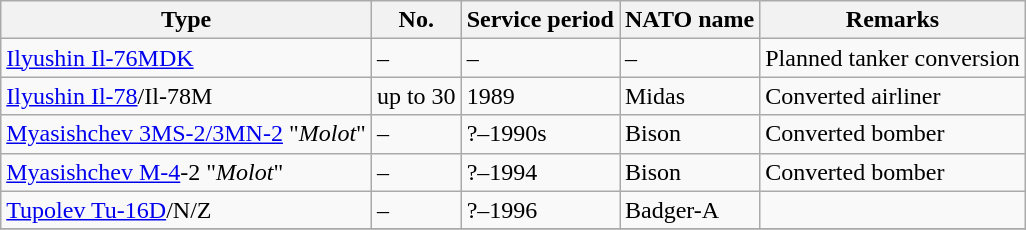<table class="wikitable sortable">
<tr>
<th>Type</th>
<th>No.</th>
<th>Service period</th>
<th>NATO name</th>
<th>Remarks</th>
</tr>
<tr>
<td><a href='#'>Ilyushin Il-76MDK</a></td>
<td>–</td>
<td>–</td>
<td>–</td>
<td>Planned tanker conversion</td>
</tr>
<tr>
<td><a href='#'>Ilyushin Il-78</a>/Il-78M</td>
<td>up to 30</td>
<td>1989</td>
<td>Midas</td>
<td>Converted airliner</td>
</tr>
<tr>
<td><a href='#'>Myasishchev 3MS-2/3MN-2</a> "<em>Molot</em>"</td>
<td>–</td>
<td>?–1990s</td>
<td>Bison</td>
<td>Converted bomber</td>
</tr>
<tr>
<td><a href='#'>Myasishchev M-4</a>-2 "<em>Molot</em>"</td>
<td>–</td>
<td>?–1994</td>
<td>Bison</td>
<td>Converted bomber</td>
</tr>
<tr>
<td><a href='#'>Tupolev Tu-16D</a>/N/Z</td>
<td>–</td>
<td>?–1996</td>
<td>Badger-A</td>
<td></td>
</tr>
<tr>
</tr>
</table>
